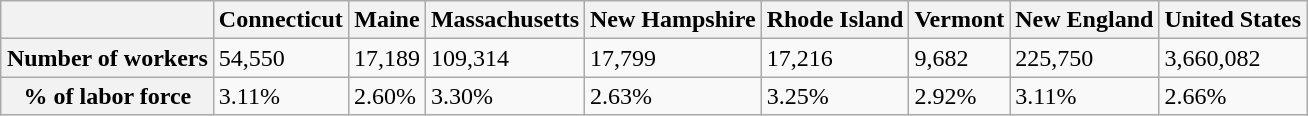<table class="wikitable" style="margin-left: auto; margin-right: auto; border: none;">
<tr>
<th></th>
<th>Connecticut</th>
<th>Maine</th>
<th>Massachusetts</th>
<th>New Hampshire</th>
<th>Rhode Island</th>
<th>Vermont</th>
<th>New England</th>
<th>United States</th>
</tr>
<tr>
<th>Number of workers</th>
<td>54,550</td>
<td>17,189</td>
<td>109,314</td>
<td>17,799</td>
<td>17,216</td>
<td>9,682</td>
<td>225,750</td>
<td>3,660,082</td>
</tr>
<tr>
<th>% of labor force</th>
<td>3.11%</td>
<td>2.60%</td>
<td>3.30%</td>
<td>2.63%</td>
<td>3.25%</td>
<td>2.92%</td>
<td>3.11%</td>
<td>2.66%</td>
</tr>
</table>
